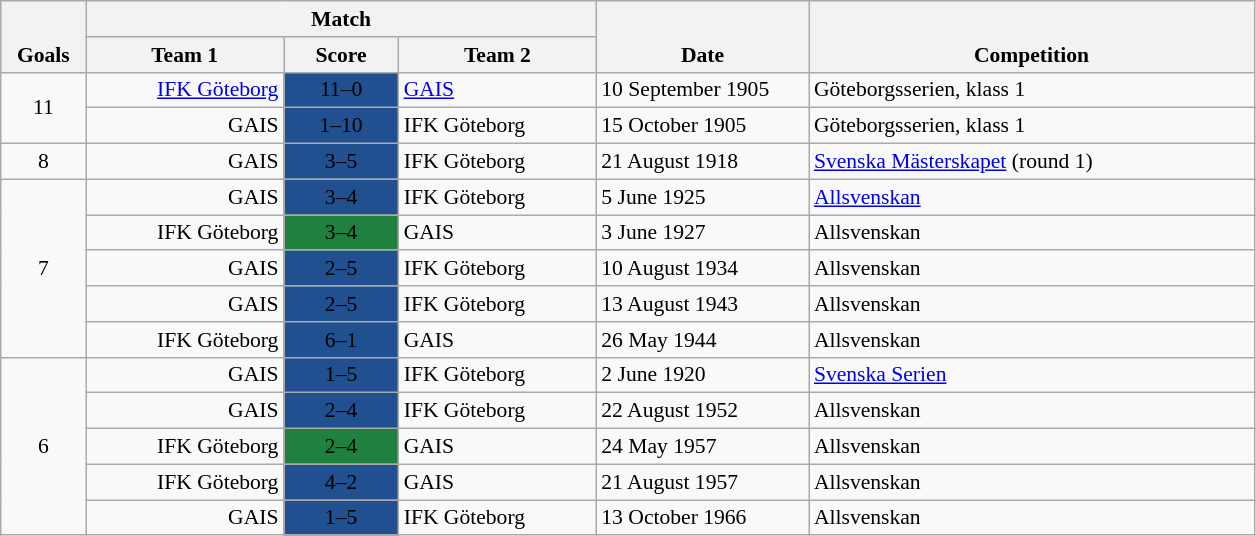<table class="wikitable" style="font-size:90%">
<tr>
<th rowspan="2" valign="bottom" width="50">Goals</th>
<th colspan="3" width="270">Match</th>
<th rowspan="2" valign="bottom" width="135">Date</th>
<th rowspan="2" valign="bottom" width="290">Competition</th>
</tr>
<tr>
<th width="125">Team 1</th>
<th width="70">Score</th>
<th width="125">Team 2</th>
</tr>
<tr>
<td rowspan="2" align="center">11</td>
<td align="right"><a href='#'>IFK Göteborg</a></td>
<td bgcolor=#205090 align="center"><span>11–0</span></td>
<td align="left"><a href='#'>GAIS</a></td>
<td>10 September 1905</td>
<td>Göteborgsserien, klass 1</td>
</tr>
<tr>
<td align="right">GAIS</td>
<td bgcolor=#205090 align="center"><span>1–10</span></td>
<td align="left">IFK Göteborg</td>
<td>15 October 1905</td>
<td>Göteborgsserien, klass 1</td>
</tr>
<tr>
<td align="center">8</td>
<td align="right">GAIS</td>
<td bgcolor=#205090 align="center"><span>3–5</span></td>
<td align="left">IFK Göteborg</td>
<td>21 August 1918</td>
<td><a href='#'>Svenska Mästerskapet</a> (round 1)</td>
</tr>
<tr>
<td rowspan="5" align="center">7</td>
<td align="right">GAIS</td>
<td bgcolor=#205090 align="center"><span>3–4</span></td>
<td align="left">IFK Göteborg</td>
<td>5 June 1925</td>
<td><a href='#'>Allsvenskan</a></td>
</tr>
<tr>
<td align="right">IFK Göteborg</td>
<td bgcolor=#208040 align="center"><span>3–4</span></td>
<td align="left">GAIS</td>
<td>3 June 1927</td>
<td>Allsvenskan</td>
</tr>
<tr>
<td align="right">GAIS</td>
<td bgcolor=#205090 align="center"><span>2–5</span></td>
<td align="left">IFK Göteborg</td>
<td>10 August 1934</td>
<td>Allsvenskan</td>
</tr>
<tr>
<td align="right">GAIS</td>
<td bgcolor=#205090 align="center"><span>2–5</span></td>
<td align="left">IFK Göteborg</td>
<td>13 August 1943</td>
<td>Allsvenskan</td>
</tr>
<tr>
<td align="right">IFK Göteborg</td>
<td bgcolor=#205090 align="center"><span>6–1</span></td>
<td align="left">GAIS</td>
<td>26 May 1944</td>
<td>Allsvenskan</td>
</tr>
<tr>
<td rowspan="5" align="center">6</td>
<td align="right">GAIS</td>
<td bgcolor=#205090 align="center"><span>1–5</span></td>
<td align="left">IFK Göteborg</td>
<td>2 June 1920</td>
<td><a href='#'>Svenska Serien</a></td>
</tr>
<tr>
<td align="right">GAIS</td>
<td bgcolor=#205090 align="center"><span>2–4</span></td>
<td align="left">IFK Göteborg</td>
<td>22 August 1952</td>
<td>Allsvenskan</td>
</tr>
<tr>
<td align="right">IFK Göteborg</td>
<td bgcolor=#208040 align="center"><span>2–4</span></td>
<td align="left">GAIS</td>
<td>24 May 1957</td>
<td>Allsvenskan</td>
</tr>
<tr>
<td align="right">IFK Göteborg</td>
<td bgcolor=#205090 align="center"><span>4–2</span></td>
<td align="left">GAIS</td>
<td>21 August 1957</td>
<td>Allsvenskan</td>
</tr>
<tr>
<td align="right">GAIS</td>
<td bgcolor=#205090 align="center"><span>1–5</span></td>
<td align="left">IFK Göteborg</td>
<td>13 October 1966</td>
<td>Allsvenskan</td>
</tr>
</table>
